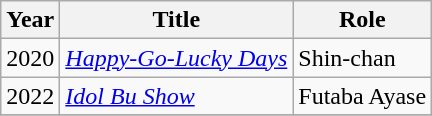<table class="wikitable">
<tr>
<th>Year</th>
<th>Title</th>
<th>Role</th>
</tr>
<tr>
<td>2020</td>
<td><em><a href='#'>Happy-Go-Lucky Days</a></em></td>
<td>Shin-chan</td>
</tr>
<tr>
<td>2022</td>
<td><em><a href='#'>Idol Bu Show</a></em></td>
<td>Futaba Ayase</td>
</tr>
<tr>
</tr>
</table>
